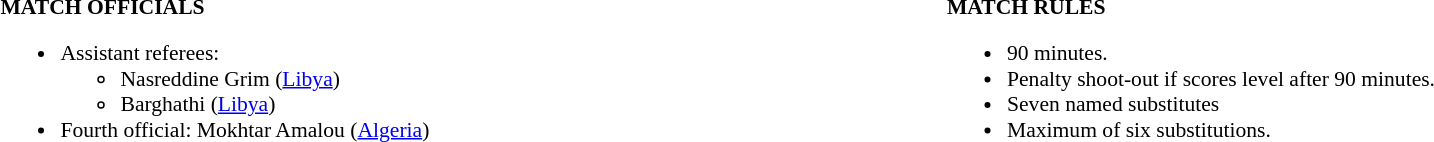<table width=100% style="font-size: 90%">
<tr>
<td width=50% valign=top><br><strong>MATCH OFFICIALS</strong><ul><li>Assistant referees:<ul><li>Nasreddine Grim (<a href='#'>Libya</a>)</li><li>Barghathi (<a href='#'>Libya</a>)</li></ul></li><li>Fourth official: Mokhtar Amalou (<a href='#'>Algeria</a>)</li></ul></td>
<td width=50% valign=top><br><strong>MATCH RULES</strong><ul><li>90 minutes.</li><li>Penalty shoot-out if scores level after 90 minutes.</li><li>Seven named substitutes</li><li>Maximum of six substitutions.</li></ul></td>
</tr>
</table>
